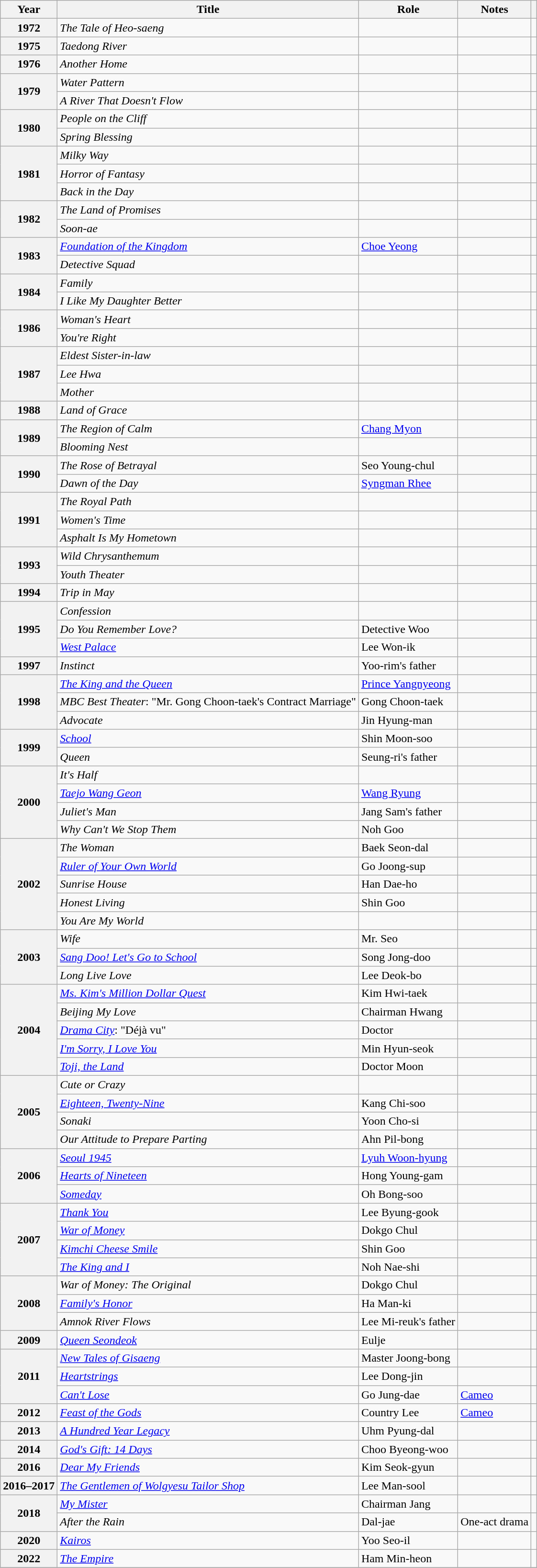<table class="wikitable plainrowheaders sortable">
<tr>
<th scope="col">Year</th>
<th scope="col">Title</th>
<th scope="col">Role</th>
<th scope="col" class="unsortable">Notes</th>
<th scope="col" class="unsortable"></th>
</tr>
<tr>
<th scope="row">1972</th>
<td><em>The Tale of Heo-saeng</em></td>
<td></td>
<td></td>
<td></td>
</tr>
<tr>
<th scope="row">1975</th>
<td><em>Taedong River</em></td>
<td></td>
<td></td>
<td></td>
</tr>
<tr>
<th scope="row">1976</th>
<td><em>Another Home</em></td>
<td></td>
<td></td>
<td></td>
</tr>
<tr>
<th scope="row" rowspan=2>1979</th>
<td><em>Water Pattern</em></td>
<td></td>
<td></td>
<td></td>
</tr>
<tr>
<td><em>A River That Doesn't Flow</em></td>
<td></td>
<td></td>
<td></td>
</tr>
<tr>
<th scope="row" rowspan=2>1980</th>
<td><em>People on the Cliff</em></td>
<td></td>
<td></td>
<td></td>
</tr>
<tr>
<td><em>Spring Blessing</em></td>
<td></td>
<td></td>
<td></td>
</tr>
<tr>
<th scope="row" rowspan=3>1981</th>
<td><em>Milky Way</em></td>
<td></td>
<td></td>
<td></td>
</tr>
<tr>
<td><em>Horror of Fantasy</em></td>
<td></td>
<td></td>
<td></td>
</tr>
<tr>
<td><em>Back in the Day</em></td>
<td></td>
<td></td>
<td></td>
</tr>
<tr>
<th scope="row" rowspan=2>1982</th>
<td><em>The Land of Promises</em></td>
<td></td>
<td></td>
<td></td>
</tr>
<tr>
<td><em>Soon-ae</em></td>
<td></td>
<td></td>
<td></td>
</tr>
<tr>
<th scope="row" rowspan=2>1983</th>
<td><em><a href='#'>Foundation of the Kingdom</a></em></td>
<td><a href='#'>Choe Yeong</a></td>
<td></td>
<td></td>
</tr>
<tr>
<td><em>Detective Squad</em></td>
<td></td>
<td></td>
<td></td>
</tr>
<tr>
<th scope="row" rowspan=2>1984</th>
<td><em>Family</em></td>
<td></td>
<td></td>
<td></td>
</tr>
<tr>
<td><em>I Like My Daughter Better</em></td>
<td></td>
<td></td>
<td></td>
</tr>
<tr>
<th scope="row" rowspan=2>1986</th>
<td><em>Woman's Heart</em></td>
<td></td>
<td></td>
<td></td>
</tr>
<tr>
<td><em>You're Right</em></td>
<td></td>
<td></td>
<td></td>
</tr>
<tr>
<th scope="row" rowspan=3>1987</th>
<td><em>Eldest Sister-in-law</em></td>
<td></td>
<td></td>
<td></td>
</tr>
<tr>
<td><em>Lee Hwa</em></td>
<td></td>
<td></td>
<td></td>
</tr>
<tr>
<td><em>Mother</em></td>
<td></td>
<td></td>
<td></td>
</tr>
<tr>
<th scope="row">1988</th>
<td><em>Land of Grace</em></td>
<td></td>
<td></td>
<td></td>
</tr>
<tr>
<th scope="row" rowspan=2>1989</th>
<td><em>The Region of Calm</em></td>
<td><a href='#'>Chang Myon</a></td>
<td></td>
<td></td>
</tr>
<tr>
<td><em>Blooming Nest</em></td>
<td></td>
<td></td>
<td></td>
</tr>
<tr>
<th scope="row" rowspan=2>1990</th>
<td><em>The Rose of Betrayal</em></td>
<td>Seo Young-chul</td>
<td></td>
<td></td>
</tr>
<tr>
<td><em>Dawn of the Day</em></td>
<td><a href='#'>Syngman Rhee</a></td>
<td></td>
<td></td>
</tr>
<tr>
<th scope="row" rowspan=3>1991</th>
<td><em>The Royal Path</em></td>
<td></td>
<td></td>
<td></td>
</tr>
<tr>
<td><em>Women's Time</em></td>
<td></td>
<td></td>
<td></td>
</tr>
<tr>
<td><em>Asphalt Is My Hometown</em></td>
<td></td>
<td></td>
<td></td>
</tr>
<tr>
<th scope="row" rowspan=2>1993</th>
<td><em>Wild Chrysanthemum</em></td>
<td></td>
<td></td>
<td></td>
</tr>
<tr>
<td><em>Youth Theater</em></td>
<td></td>
<td></td>
<td></td>
</tr>
<tr>
<th scope="row">1994</th>
<td><em>Trip in May</em></td>
<td></td>
<td></td>
<td></td>
</tr>
<tr>
<th scope="row" rowspan=3>1995</th>
<td><em>Confession</em></td>
<td></td>
<td></td>
<td></td>
</tr>
<tr>
<td><em>Do You Remember Love?</em></td>
<td>Detective Woo</td>
<td></td>
<td></td>
</tr>
<tr>
<td><em><a href='#'>West Palace</a></em></td>
<td>Lee Won-ik</td>
<td></td>
<td></td>
</tr>
<tr>
<th scope="row">1997</th>
<td><em>Instinct</em></td>
<td>Yoo-rim's father</td>
<td></td>
<td></td>
</tr>
<tr>
<th scope="row" rowspan=3>1998</th>
<td><em><a href='#'>The King and the Queen</a></em></td>
<td><a href='#'>Prince Yangnyeong</a></td>
<td></td>
<td></td>
</tr>
<tr>
<td><em>MBC Best Theater</em>: "Mr. Gong Choon-taek's Contract Marriage" </td>
<td>Gong Choon-taek</td>
<td></td>
<td></td>
</tr>
<tr>
<td><em>Advocate</em></td>
<td>Jin Hyung-man</td>
<td></td>
<td></td>
</tr>
<tr>
<th scope="row" rowspan=2>1999</th>
<td><em><a href='#'>School</a></em></td>
<td>Shin Moon-soo</td>
<td></td>
<td></td>
</tr>
<tr>
<td><em>Queen</em></td>
<td>Seung-ri's father</td>
<td></td>
<td></td>
</tr>
<tr>
<th scope="row" rowspan=4>2000</th>
<td><em>It's Half</em></td>
<td></td>
<td></td>
<td></td>
</tr>
<tr>
<td><em><a href='#'>Taejo Wang Geon</a></em></td>
<td><a href='#'>Wang Ryung</a></td>
<td></td>
<td></td>
</tr>
<tr>
<td><em>Juliet's Man</em></td>
<td>Jang Sam's father</td>
<td></td>
<td></td>
</tr>
<tr>
<td><em>Why Can't We Stop Them</em> </td>
<td>Noh Goo</td>
<td></td>
<td></td>
</tr>
<tr>
<th scope="row" rowspan=5>2002</th>
<td><em>The Woman</em></td>
<td>Baek Seon-dal</td>
<td></td>
<td></td>
</tr>
<tr>
<td><em><a href='#'>Ruler of Your Own World</a></em></td>
<td>Go Joong-sup</td>
<td></td>
<td></td>
</tr>
<tr>
<td><em>Sunrise House</em></td>
<td>Han Dae-ho</td>
<td></td>
<td></td>
</tr>
<tr>
<td><em>Honest Living</em></td>
<td>Shin Goo</td>
<td></td>
<td></td>
</tr>
<tr>
<td><em>You Are My World</em></td>
<td></td>
<td></td>
<td></td>
</tr>
<tr>
<th scope="row" rowspan=3>2003</th>
<td><em>Wife</em></td>
<td>Mr. Seo</td>
<td></td>
<td></td>
</tr>
<tr>
<td><em><a href='#'>Sang Doo! Let's Go to School</a></em></td>
<td>Song Jong-doo</td>
<td></td>
<td></td>
</tr>
<tr>
<td><em>Long Live Love</em></td>
<td>Lee Deok-bo</td>
<td></td>
<td></td>
</tr>
<tr>
<th scope="row" rowspan=5>2004</th>
<td><em><a href='#'>Ms. Kim's Million Dollar Quest</a></em></td>
<td>Kim Hwi-taek</td>
<td></td>
<td></td>
</tr>
<tr>
<td><em>Beijing My Love</em></td>
<td>Chairman Hwang</td>
<td></td>
<td></td>
</tr>
<tr>
<td><em><a href='#'>Drama City</a></em>: "Déjà vu"</td>
<td>Doctor</td>
<td></td>
<td></td>
</tr>
<tr>
<td><em><a href='#'>I'm Sorry, I Love You</a></em></td>
<td>Min Hyun-seok</td>
<td></td>
<td></td>
</tr>
<tr>
<td><em><a href='#'>Toji, the Land</a></em></td>
<td>Doctor Moon</td>
<td></td>
<td></td>
</tr>
<tr>
<th scope="row" rowspan=4>2005</th>
<td><em>Cute or Crazy</em></td>
<td></td>
<td></td>
<td></td>
</tr>
<tr>
<td><em><a href='#'>Eighteen, Twenty-Nine</a></em></td>
<td>Kang Chi-soo</td>
<td></td>
<td></td>
</tr>
<tr>
<td><em>Sonaki</em></td>
<td>Yoon Cho-si</td>
<td></td>
<td></td>
</tr>
<tr>
<td><em>Our Attitude to Prepare Parting</em></td>
<td>Ahn Pil-bong</td>
<td></td>
<td></td>
</tr>
<tr>
<th scope="row" rowspan=3>2006</th>
<td><em><a href='#'>Seoul 1945</a></em></td>
<td><a href='#'>Lyuh Woon-hyung</a></td>
<td></td>
<td></td>
</tr>
<tr>
<td><em><a href='#'>Hearts of Nineteen</a></em></td>
<td>Hong Young-gam</td>
<td></td>
<td></td>
</tr>
<tr>
<td><em><a href='#'>Someday</a></em></td>
<td>Oh Bong-soo</td>
<td></td>
<td></td>
</tr>
<tr>
<th scope="row" rowspan=4>2007</th>
<td><em><a href='#'>Thank You</a></em></td>
<td>Lee Byung-gook</td>
<td></td>
<td></td>
</tr>
<tr>
<td><em><a href='#'>War of Money</a></em></td>
<td>Dokgo Chul</td>
<td></td>
<td></td>
</tr>
<tr>
<td><em><a href='#'>Kimchi Cheese Smile</a></em></td>
<td>Shin Goo</td>
<td></td>
<td></td>
</tr>
<tr>
<td><em><a href='#'>The King and I</a></em></td>
<td>Noh Nae-shi</td>
<td></td>
<td></td>
</tr>
<tr>
<th scope="row" rowspan=3>2008</th>
<td><em>War of Money: The Original</em></td>
<td>Dokgo Chul</td>
<td></td>
<td></td>
</tr>
<tr>
<td><em><a href='#'>Family's Honor</a></em></td>
<td>Ha Man-ki</td>
<td></td>
<td></td>
</tr>
<tr>
<td><em>Amnok River Flows</em></td>
<td>Lee Mi-reuk's father</td>
<td></td>
<td></td>
</tr>
<tr>
<th scope="row">2009</th>
<td><em><a href='#'>Queen Seondeok</a></em></td>
<td>Eulje</td>
<td></td>
<td></td>
</tr>
<tr>
<th scope="row" rowspan=3>2011</th>
<td><em><a href='#'>New Tales of Gisaeng</a></em></td>
<td>Master Joong-bong</td>
<td></td>
<td></td>
</tr>
<tr>
<td><em><a href='#'>Heartstrings</a></em></td>
<td>Lee Dong-jin</td>
<td></td>
<td></td>
</tr>
<tr>
<td><em><a href='#'>Can't Lose</a></em></td>
<td>Go Jung-dae</td>
<td><a href='#'>Cameo</a></td>
<td></td>
</tr>
<tr>
<th scope="row">2012</th>
<td><em><a href='#'>Feast of the Gods</a></em></td>
<td>Country Lee</td>
<td><a href='#'>Cameo</a></td>
<td></td>
</tr>
<tr>
<th scope="row">2013</th>
<td><em><a href='#'>A Hundred Year Legacy</a></em></td>
<td>Uhm Pyung-dal</td>
<td></td>
<td></td>
</tr>
<tr>
<th scope="row">2014</th>
<td><em><a href='#'>God's Gift: 14 Days</a></em></td>
<td>Choo Byeong-woo</td>
<td></td>
<td></td>
</tr>
<tr>
<th scope="row">2016</th>
<td><em><a href='#'>Dear My Friends</a></em></td>
<td>Kim Seok-gyun</td>
<td></td>
<td></td>
</tr>
<tr>
<th scope="row">2016–2017</th>
<td><em><a href='#'>The Gentlemen of Wolgyesu Tailor Shop</a></em></td>
<td>Lee Man-sool</td>
<td></td>
<td></td>
</tr>
<tr>
<th scope="row" rowspan=2>2018</th>
<td><em><a href='#'>My Mister</a></em></td>
<td>Chairman Jang</td>
<td></td>
<td></td>
</tr>
<tr>
<td><em>After the Rain</em></td>
<td>Dal-jae</td>
<td>One-act drama</td>
<td style="text-align:center"></td>
</tr>
<tr>
<th scope="row">2020</th>
<td><em><a href='#'>Kairos</a></em></td>
<td>Yoo Seo-il</td>
<td></td>
<td></td>
</tr>
<tr>
<th scope="row">2022</th>
<td><em><a href='#'>The Empire</a></em></td>
<td>Ham Min-heon</td>
<td></td>
<td></td>
</tr>
<tr>
</tr>
</table>
